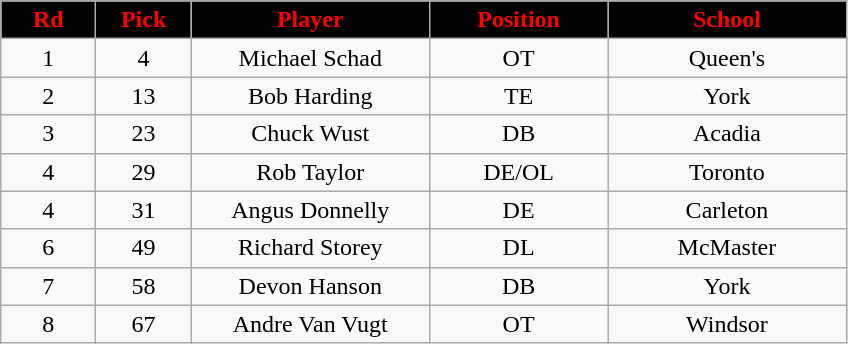<table class="wikitable sortable">
<tr>
<th style="background:black;color:#FF0000;"  width="8%">Rd</th>
<th style="background:black;color:#FF0000;"  width="8%">Pick</th>
<th style="background:black;color:#FF0000;"  width="20%">Player</th>
<th style="background:black;color:#FF0000;"  width="15%">Position</th>
<th style="background:black;color:#FF0000;"  width="20%">School</th>
</tr>
<tr align="center">
<td align=center>1</td>
<td>4</td>
<td>Michael Schad</td>
<td>OT</td>
<td>Queen's</td>
</tr>
<tr align="center">
<td align=center>2</td>
<td>13</td>
<td>Bob Harding</td>
<td>TE</td>
<td>York</td>
</tr>
<tr align="center">
<td align=center>3</td>
<td>23</td>
<td>Chuck Wust</td>
<td>DB</td>
<td>Acadia</td>
</tr>
<tr align="center">
<td align=center>4</td>
<td>29</td>
<td>Rob Taylor</td>
<td>DE/OL</td>
<td>Toronto</td>
</tr>
<tr align="center">
<td align=center>4</td>
<td>31</td>
<td>Angus Donnelly</td>
<td>DE</td>
<td>Carleton</td>
</tr>
<tr align="center">
<td align=center>6</td>
<td>49</td>
<td>Richard Storey</td>
<td>DL</td>
<td>McMaster</td>
</tr>
<tr align="center">
<td align=center>7</td>
<td>58</td>
<td>Devon Hanson</td>
<td>DB</td>
<td>York</td>
</tr>
<tr align="center">
<td align=center>8</td>
<td>67</td>
<td>Andre Van Vugt</td>
<td>OT</td>
<td>Windsor</td>
</tr>
</table>
